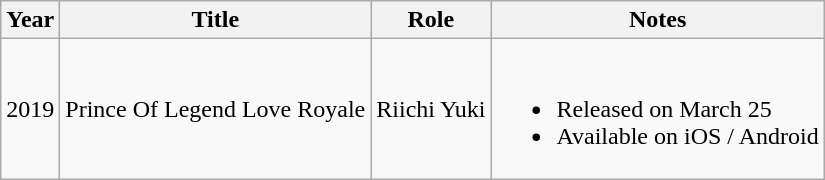<table class="wikitable">
<tr>
<th>Year</th>
<th>Title</th>
<th>Role</th>
<th>Notes</th>
</tr>
<tr>
<td>2019</td>
<td>Prince Of Legend Love Royale</td>
<td>Riichi Yuki</td>
<td><br><ul><li>Released on March 25</li><li>Available on iOS / Android</li></ul></td>
</tr>
</table>
